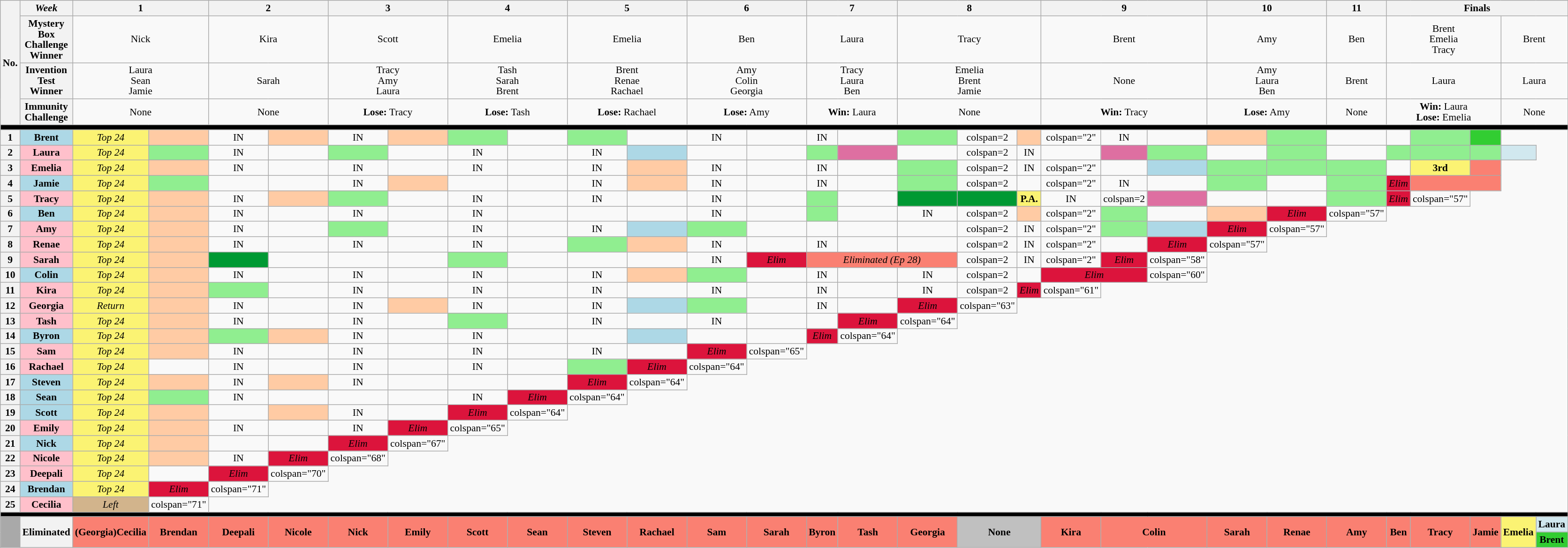<table class="wikitable" style="text-align:center; width:120px; font-size:90%; line-height:15px">
<tr>
<th rowspan="4">No.</th>
<th><em>Week</em></th>
<th colspan=2>1</th>
<th colspan=2>2</th>
<th colspan=2>3</th>
<th colspan=2>4</th>
<th colspan=2>5</th>
<th colspan=2>6</th>
<th colspan=2>7</th>
<th colspan=3>8</th>
<th colspan=3>9</th>
<th colspan=2>10</th>
<th colspan=1>11</th>
<th colspan=5>Finals</th>
</tr>
<tr>
<th>Mystery Box Challenge Winner</th>
<td colspan=2>Nick</td>
<td colspan=2>Kira</td>
<td colspan=2>Scott</td>
<td colspan=2>Emelia</td>
<td colspan=2>Emelia</td>
<td colspan=2>Ben</td>
<td colspan=2>Laura</td>
<td colspan=3>Tracy</td>
<td colspan=3>Brent</td>
<td colspan=2>Amy</td>
<td>Ben</td>
<td colspan=3>Brent<br>Emelia<br>Tracy</td>
<td colspan="2">Brent</td>
</tr>
<tr>
<th>Invention Test Winner</th>
<td colspan=2>Laura<br>Sean<br>Jamie</td>
<td colspan=2>Sarah</td>
<td colspan=2>Tracy<br>Amy<br>Laura</td>
<td colspan=2>Tash<br>Sarah<br>Brent</td>
<td colspan=2>Brent<br>Renae<br>Rachael</td>
<td colspan=2>Amy<br>Colin<br>Georgia</td>
<td colspan=2>Tracy<br>Laura<br>Ben</td>
<td colspan=3>Emelia<br>Brent<br>Jamie</td>
<td colspan=3>None</td>
<td colspan=2>Amy<br>Laura<br>Ben</td>
<td>Brent</td>
<td colspan=3>Laura</td>
<td colspan="2">Laura</td>
</tr>
<tr>
<th>Immunity<br>Challenge</th>
<td colspan=2>None</td>
<td colspan=2>None</td>
<td colspan=2><strong>Lose:</strong> Tracy</td>
<td colspan=2><strong>Lose:</strong> Tash</td>
<td colspan=2><strong>Lose:</strong> Rachael</td>
<td colspan=2><strong>Lose:</strong> Amy</td>
<td colspan=2><strong>Win:</strong> Laura</td>
<td colspan=3>None</td>
<td colspan=3><strong>Win:</strong> Tracy</td>
<td colspan=2><strong>Lose:</strong> Amy</td>
<td>None</td>
<td colspan="3"><strong>Win:</strong> Laura<br><strong>Lose:</strong> Emelia</td>
<td colspan="2">None</td>
</tr>
<tr>
<td colspan="30" style="background:black"></td>
</tr>
<tr>
<th>1</th>
<th style="background:lightblue;">Brent</th>
<td style="background:#fbf373;"><em>Top 24</em></td>
<td style="background:#FFCBA4;"></td>
<td>IN</td>
<td style="background:#FFCBA4;"></td>
<td>IN</td>
<td style="background:#FFCBA4;"></td>
<td style="background:lightgreen;"></td>
<td></td>
<td style="background:lightgreen;"></td>
<td></td>
<td>IN</td>
<td></td>
<td>IN</td>
<td></td>
<td style="background:lightgreen;"></td>
<td>colspan=2 </td>
<td style="background:#FFCBA4;"></td>
<td>colspan="2" </td>
<td>IN</td>
<td></td>
<td style="background:#FFCBA4;"></td>
<td style="background:lightgreen;"></td>
<td></td>
<td></td>
<td style="background:lightgreen;"></td>
<td style="background:limegreen;"></td>
</tr>
<tr>
<th>2</th>
<th style="background:pink;">Laura</th>
<td style="background:#fbf373;"><em>Top 24</em></td>
<td style="background:lightgreen;"></td>
<td>IN</td>
<td></td>
<td style="background:lightgreen;"></td>
<td></td>
<td>IN</td>
<td></td>
<td>IN</td>
<td style="background:lightblue;"></td>
<td></td>
<td></td>
<td style="background:lightgreen;"></td>
<td style="background:#de6fa1;"></td>
<td></td>
<td>colspan=2 </td>
<td>IN</td>
<td></td>
<td style="background:#de6fa1;"></td>
<td style="background:lightgreen;"></td>
<td></td>
<td style="background:lightgreen;"></td>
<td></td>
<td style="background:lightgreen;"></td>
<td style="background:lightgreen;"></td>
<td style="background:lightgreen;"></td>
<td style="background:#d1e8ef;"></td>
</tr>
<tr>
<th>3</th>
<th style="background:pink;">Emelia</th>
<td style="background:#fbf373;"><em>Top 24</em></td>
<td style="background:#FFCBA4;"></td>
<td>IN</td>
<td></td>
<td>IN</td>
<td></td>
<td>IN</td>
<td></td>
<td>IN</td>
<td style="background:#FFCBA4;"></td>
<td>IN</td>
<td></td>
<td>IN</td>
<td></td>
<td style="background:lightgreen;"></td>
<td>colspan=2 </td>
<td>IN</td>
<td>colspan="2" </td>
<td></td>
<td style="background:lightblue;"></td>
<td style="background:lightgreen;"></td>
<td style="background:lightgreen;"></td>
<td style="background:lightgreen;"></td>
<td></td>
<td style="background:#fbf373;"><strong>3rd</strong></td>
<td style="background:salmon"></td>
</tr>
<tr>
<th>4</th>
<th style="background:lightblue;">Jamie</th>
<td style="background:#fbf373;"><em>Top 24</em></td>
<td style="background:lightgreen;"></td>
<td></td>
<td></td>
<td>IN</td>
<td style="background:#FFCBA4;"></td>
<td></td>
<td></td>
<td>IN</td>
<td style="background:#FFCBA4;"></td>
<td>IN</td>
<td></td>
<td>IN</td>
<td></td>
<td style="background:lightgreen;"></td>
<td>colspan=2 </td>
<td></td>
<td>colspan="2" </td>
<td>IN</td>
<td></td>
<td style="background:lightgreen;"></td>
<td></td>
<td style="background:lightgreen;"></td>
<td style="background:crimson;"><em>Elim</em></td>
<td colspan="2" style="background:salmon"></td>
</tr>
<tr>
<th>5</th>
<th style="background:pink;">Tracy</th>
<td style="background:#fbf373;"><em>Top 24</em></td>
<td style="background:#FFCBA4;"></td>
<td>IN</td>
<td style="background:#FFCBA4;"></td>
<td style="background:lightgreen;"></td>
<td></td>
<td>IN</td>
<td></td>
<td>IN</td>
<td></td>
<td>IN</td>
<td></td>
<td style="background:lightgreen;"></td>
<td></td>
<td style="background:#093;"><span></span></td>
<td style="background:#093;"><span></span></td>
<td style="background:#fbf373;"><strong>P.A.</strong></td>
<td>IN</td>
<td>colspan=2 </td>
<td style="background:#de6fa1;"></td>
<td></td>
<td></td>
<td style="background:lightgreen;"></td>
<td style="background:crimson;"><em>Elim</em></td>
<td>colspan="57" </td>
</tr>
<tr>
<th>6</th>
<th style="background:lightblue;">Ben</th>
<td style="background:#fbf373;"><em>Top 24</em></td>
<td style="background:#FFCBA4;"></td>
<td>IN</td>
<td></td>
<td>IN</td>
<td></td>
<td>IN</td>
<td></td>
<td></td>
<td></td>
<td>IN</td>
<td></td>
<td style="background:lightgreen;"></td>
<td></td>
<td>IN</td>
<td>colspan=2 </td>
<td style="background:#FFCBA4;"></td>
<td>colspan="2" </td>
<td style="background:lightgreen;"></td>
<td></td>
<td style="background:#FFCBA4;"></td>
<td style="background:crimson;"><em>Elim</em></td>
<td>colspan="57" </td>
</tr>
<tr>
<th>7</th>
<th style="background:pink;">Amy</th>
<td style="background:#fbf373;"><em>Top 24</em></td>
<td style="background:#FFCBA4;"></td>
<td>IN</td>
<td></td>
<td style="background:lightgreen;"></td>
<td></td>
<td>IN</td>
<td></td>
<td>IN</td>
<td style="background:lightblue;"></td>
<td style="background:lightgreen;"></td>
<td></td>
<td></td>
<td></td>
<td></td>
<td>colspan=2 </td>
<td>IN</td>
<td>colspan="2" </td>
<td style="background:lightgreen;"></td>
<td style="background:lightblue;"></td>
<td style="background:crimson;"><em>Elim</em></td>
<td>colspan="57" </td>
</tr>
<tr>
<th>8</th>
<th style="background:pink;">Renae</th>
<td style="background:#fbf373;"><em>Top 24</em></td>
<td style="background:#FFCBA4;"></td>
<td>IN</td>
<td></td>
<td>IN</td>
<td></td>
<td>IN</td>
<td></td>
<td style="background:lightgreen;"></td>
<td style="background:#FFCBA4;"></td>
<td>IN</td>
<td></td>
<td>IN</td>
<td></td>
<td></td>
<td>colspan=2 </td>
<td>IN</td>
<td>colspan="2" </td>
<td></td>
<td style="background:crimson;"><em>Elim</em></td>
<td>colspan="57" </td>
</tr>
<tr>
<th>9</th>
<th style="background:pink;">Sarah</th>
<td style="background:#fbf373;"><em>Top 24</em></td>
<td style="background:#FFCBA4;"></td>
<td style="background:#093;"><span></span></td>
<td></td>
<td></td>
<td></td>
<td style="background:lightgreen;"></td>
<td></td>
<td></td>
<td></td>
<td>IN</td>
<td style="background:crimson;"><em>Elim</em></td>
<td bgcolor="#FA8072" colspan=3><em>Eliminated (Ep 28)</em></td>
<td>colspan=2 </td>
<td>IN</td>
<td>colspan="2" </td>
<td style="background:crimson;"><em>Elim</em></td>
<td>colspan="58" </td>
</tr>
<tr>
<th>10</th>
<th style="background:lightblue;">Colin</th>
<td style="background:#fbf373;"><em>Top 24</em></td>
<td style="background:#FFCBA4;"></td>
<td>IN</td>
<td></td>
<td>IN</td>
<td></td>
<td>IN</td>
<td></td>
<td>IN</td>
<td style="background:#FFCBA4;"></td>
<td style="background:lightgreen;"></td>
<td></td>
<td>IN</td>
<td></td>
<td>IN</td>
<td>colspan=2 </td>
<td></td>
<td colspan="2" style="background:crimson;"><em>Elim</em></td>
<td>colspan="60" </td>
</tr>
<tr>
<th>11</th>
<th style="background:pink;">Kira</th>
<td style="background:#fbf373;"><em>Top 24</em></td>
<td style="background:#FFCBA4;"></td>
<td style="background:lightgreen;"></td>
<td></td>
<td>IN</td>
<td></td>
<td>IN</td>
<td></td>
<td>IN</td>
<td></td>
<td>IN</td>
<td></td>
<td>IN</td>
<td></td>
<td>IN</td>
<td>colspan=2 </td>
<td style="background:crimson;"><em>Elim</em></td>
<td>colspan="61" </td>
</tr>
<tr>
<th>12</th>
<th style="background:pink;">Georgia</th>
<td style="background:#fbf373;"><em>Return</em></td>
<td style="background:#FFCBA4;"></td>
<td>IN</td>
<td></td>
<td>IN</td>
<td style="background:#FFCBA4;"></td>
<td>IN</td>
<td></td>
<td>IN</td>
<td style="background:lightblue;"></td>
<td style="background:lightgreen;"></td>
<td></td>
<td>IN</td>
<td></td>
<td style="background:crimson;"><em>Elim</em></td>
<td>colspan="63" </td>
</tr>
<tr>
<th>13</th>
<th style="background:pink;">Tash</th>
<td style="background:#fbf373;"><em>Top 24</em></td>
<td style="background:#FFCBA4;"></td>
<td>IN</td>
<td></td>
<td>IN</td>
<td></td>
<td style="background:lightgreen;"></td>
<td></td>
<td>IN</td>
<td></td>
<td>IN</td>
<td></td>
<td></td>
<td style="background:crimson;"><em>Elim</em></td>
<td>colspan="64" </td>
</tr>
<tr>
<th>14</th>
<th style="background:lightblue;">Byron</th>
<td style="background:#fbf373;"><em>Top 24</em></td>
<td style="background:#FFCBA4;"></td>
<td style="background:lightgreen;"></td>
<td style="background:#FFCBA4;"></td>
<td>IN</td>
<td></td>
<td>IN</td>
<td></td>
<td></td>
<td style="background:lightblue;"></td>
<td></td>
<td></td>
<td style="background:crimson;"><em>Elim</em></td>
<td>colspan="64" </td>
</tr>
<tr>
<th>15</th>
<th style="background:pink;">Sam</th>
<td style="background:#fbf373;"><em>Top 24</em></td>
<td style="background:#FFCBA4;"></td>
<td>IN</td>
<td></td>
<td>IN</td>
<td></td>
<td>IN</td>
<td></td>
<td>IN</td>
<td></td>
<td style="background:crimson;"><em>Elim</em></td>
<td>colspan="65" </td>
</tr>
<tr>
<th>16</th>
<th style="background:pink;">Rachael</th>
<td style="background:#fbf373;"><em>Top 24</em></td>
<td></td>
<td>IN</td>
<td></td>
<td>IN</td>
<td></td>
<td>IN</td>
<td></td>
<td style="background:lightgreen;"></td>
<td style="background:crimson;"><em>Elim</em></td>
<td>colspan="64" </td>
</tr>
<tr>
<th>17</th>
<th style="background:lightblue;">Steven</th>
<td style="background:#fbf373;"><em>Top 24</em></td>
<td style="background:#FFCBA4;"></td>
<td>IN</td>
<td style="background:#FFCBA4;"></td>
<td>IN</td>
<td></td>
<td></td>
<td></td>
<td style="background:crimson;"><em>Elim</em></td>
<td>colspan="64" </td>
</tr>
<tr>
<th>18</th>
<th style="background:lightblue;">Sean</th>
<td style="background:#fbf373;"><em>Top 24</em></td>
<td style="background:lightgreen;"></td>
<td>IN</td>
<td></td>
<td></td>
<td></td>
<td>IN</td>
<td style="background:crimson;"><em>Elim</em></td>
<td>colspan="64" </td>
</tr>
<tr>
<th>19</th>
<th style="background:lightblue;">Scott</th>
<td style="background:#fbf373;"><em>Top 24</em></td>
<td style="background:#FFCBA4;"></td>
<td></td>
<td style="background:#FFCBA4;"></td>
<td>IN</td>
<td></td>
<td style="background:crimson;"><em>Elim</em></td>
<td>colspan="64" </td>
</tr>
<tr>
<th>20</th>
<th style="background:pink;">Emily</th>
<td style="background:#fbf373;"><em>Top 24</em></td>
<td style="background:#FFCBA4;"></td>
<td>IN</td>
<td></td>
<td>IN</td>
<td style="background:crimson;"><em>Elim</em></td>
<td>colspan="65" </td>
</tr>
<tr>
<th>21</th>
<th style="background:lightblue;">Nick</th>
<td style="background:#fbf373;"><em>Top 24</em></td>
<td style="background:#FFCBA4;"></td>
<td></td>
<td></td>
<td style="background:crimson;"><em>Elim</em></td>
<td>colspan="67" </td>
</tr>
<tr>
<th>22</th>
<th style="background:pink;">Nicole</th>
<td style="background:#fbf373;"><em>Top 24</em></td>
<td style="background:#FFCBA4;"></td>
<td>IN</td>
<td style="background:crimson;"><em>Elim</em></td>
<td>colspan="68" </td>
</tr>
<tr>
<th>23</th>
<th style="background:pink;">Deepali</th>
<td style="background:#fbf373;"><em>Top 24</em></td>
<td></td>
<td style="background:crimson;"><em>Elim</em></td>
<td>colspan="70" </td>
</tr>
<tr>
<th>24</th>
<th style="background:lightblue;">Brendan</th>
<td style="background:#fbf373;"><em>Top 24</em></td>
<td style="background:crimson;"><em>Elim</em></td>
<td>colspan="71" </td>
</tr>
<tr>
<th>25</th>
<th style="background:pink;">Cecilia</th>
<td style="background:tan;"><em>Left</em></td>
<td>colspan="71" </td>
</tr>
<tr>
<td colspan="30" style="background:black;"></td>
</tr>
<tr>
<td rowspan="2" style="background:darkgray;"></td>
<th rowspan="2">Eliminated</th>
<td rowspan="2" style="background:salmon;"><strong>(Georgia)Cecilia</strong></td>
<td rowspan="2" style="background:salmon;"><strong>Brendan</strong></td>
<td rowspan="2" style="background:salmon;"><strong>Deepali</strong></td>
<td rowspan="2" style="background:salmon;"><strong>Nicole</strong></td>
<td rowspan="2" style="background:salmon;"><strong>Nick</strong></td>
<td rowspan="2" style="background:salmon;"><strong>Emily</strong></td>
<td rowspan="2" style="background:salmon;"><strong>Scott</strong></td>
<td rowspan="2" style="background:salmon;"><strong>Sean</strong></td>
<td rowspan="2" style="background:salmon;"><strong>Steven</strong></td>
<td rowspan="2" style="background:salmon;"><strong>Rachael</strong></td>
<td rowspan="2" style="background:salmon;"><strong>Sam</strong></td>
<td rowspan="2" style="background:salmon;"><strong>Sarah</strong><br></td>
<td rowspan="2" style="background:salmon;"><strong>Byron</strong></td>
<td rowspan="2" style="background:salmon;"><strong>Tash</strong></td>
<td rowspan="2" style="background:salmon;"><strong>Georgia</strong></td>
<td colspan="2" rowspan="2" style="background:silver;"><strong>None</strong></td>
<td rowspan="2" style="background:salmon;"><strong>Kira</strong></td>
<td rowspan="2" colspan="2" style="background:salmon;"><strong>Colin</strong></td>
<td rowspan="2" style="background:salmon;"><strong>Sarah</strong><br></td>
<td rowspan="2" style="background:salmon;"><strong>Renae</strong></td>
<td rowspan="2" style="background:salmon;"><strong>Amy</strong></td>
<td rowspan="2" style="background:salmon;"><strong>Ben</strong></td>
<td rowspan="2" style="background:salmon;"><strong>Tracy</strong></td>
<td rowspan="2" style="background:salmon;"><strong>Jamie</strong></td>
<td rowspan="2" style="background:#fbf373;"><strong>Emelia</strong></td>
<td style="background:#d1e8ef;"><strong>Laura</strong><br></td>
</tr>
<tr>
<td style="background:limegreen;"><strong>Brent</strong><br></td>
</tr>
</table>
